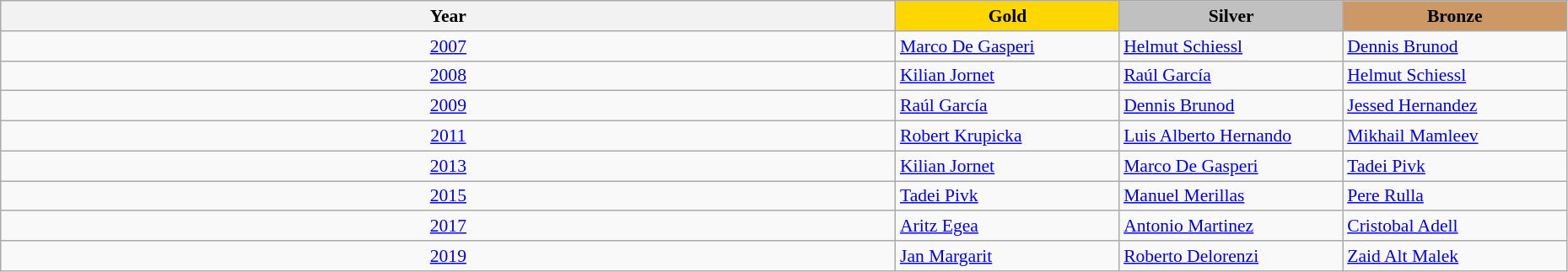<table class="wikitable" style="width:98%; font-size:90%">
<tr>
<th>Year</th>
<th style="width:170px; background:gold">Gold</th>
<th style="width:170px; background:silver">Silver</th>
<th style="width:170px; background:#cc9966">Bronze</th>
</tr>
<tr>
<td align=center><a href='#'>2007</a></td>
<td> <a href='#'>Marco De Gasperi</a></td>
<td> <a href='#'>Helmut Schiessl</a></td>
<td> <a href='#'>Dennis Brunod</a></td>
</tr>
<tr>
<td align=center><a href='#'>2008</a></td>
<td> <a href='#'>Kilian Jornet</a></td>
<td> <a href='#'>Raúl García</a></td>
<td> <a href='#'>Helmut Schiessl</a></td>
</tr>
<tr>
<td align=center><a href='#'>2009</a></td>
<td> <a href='#'>Raúl García</a></td>
<td> <a href='#'>Dennis Brunod</a></td>
<td> <a href='#'>Jessed Hernandez</a></td>
</tr>
<tr>
<td align=center><a href='#'>2011</a></td>
<td> <a href='#'>Robert Krupicka</a></td>
<td> <a href='#'>Luis Alberto Hernando</a></td>
<td> <a href='#'>Mikhail Mamleev</a></td>
</tr>
<tr>
<td align=center><a href='#'>2013</a></td>
<td> <a href='#'>Kilian Jornet</a></td>
<td> <a href='#'>Marco De Gasperi</a></td>
<td> <a href='#'>Tadei Pivk</a></td>
</tr>
<tr>
<td align=center><a href='#'>2015</a></td>
<td> <a href='#'>Tadei Pivk</a></td>
<td> <a href='#'>Manuel Merillas</a></td>
<td> <a href='#'>Pere Rulla</a></td>
</tr>
<tr>
<td align=center><a href='#'>2017</a></td>
<td> <a href='#'>Aritz Egea</a></td>
<td> <a href='#'>Antonio Martinez</a></td>
<td> <a href='#'>Cristobal Adell</a></td>
</tr>
<tr>
<td align=center><a href='#'>2019</a></td>
<td> <a href='#'>Jan Margarit</a></td>
<td> <a href='#'>Roberto Delorenzi</a></td>
<td> <a href='#'>Zaid Alt Malek</a></td>
</tr>
</table>
